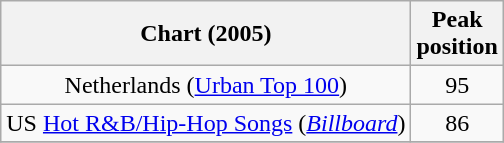<table class="wikitable plainrowheaders sortable" style="text-align:center;">
<tr>
<th>Chart (2005)</th>
<th>Peak<br>position</th>
</tr>
<tr>
<td>Netherlands (<a href='#'>Urban Top 100</a>)</td>
<td align="center">95</td>
</tr>
<tr>
<td>US <a href='#'>Hot R&B/Hip-Hop Songs</a> (<em><a href='#'>Billboard</a></em>)</td>
<td align="center">86</td>
</tr>
<tr>
</tr>
</table>
